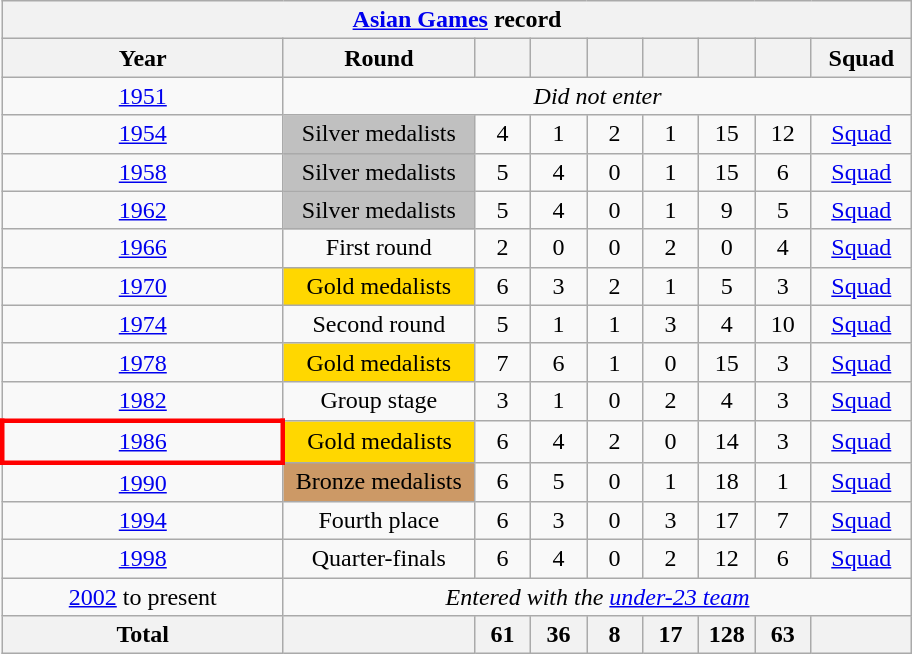<table class="wikitable" style="text-align: center;">
<tr>
<th colspan="9"><a href='#'>Asian Games</a> record</th>
</tr>
<tr>
<th width="180">Year</th>
<th width="120">Round</th>
<th width="30"></th>
<th width="30"></th>
<th width="30"></th>
<th width="30"></th>
<th width="30"></th>
<th width="30"></th>
<th width="60">Squad</th>
</tr>
<tr>
<td> <a href='#'>1951</a></td>
<td colspan="8"><em>Did not enter</em></td>
</tr>
<tr>
<td> <a href='#'>1954</a></td>
<td bgcolor=silver>Silver medalists</td>
<td>4</td>
<td>1</td>
<td>2</td>
<td>1</td>
<td>15</td>
<td>12</td>
<td><a href='#'>Squad</a></td>
</tr>
<tr>
<td> <a href='#'>1958</a></td>
<td bgcolor=silver>Silver medalists</td>
<td>5</td>
<td>4</td>
<td>0</td>
<td>1</td>
<td>15</td>
<td>6</td>
<td><a href='#'>Squad</a></td>
</tr>
<tr>
<td> <a href='#'>1962</a></td>
<td bgcolor=silver>Silver medalists</td>
<td>5</td>
<td>4</td>
<td>0</td>
<td>1</td>
<td>9</td>
<td>5</td>
<td><a href='#'>Squad</a></td>
</tr>
<tr>
<td> <a href='#'>1966</a></td>
<td>First round</td>
<td>2</td>
<td>0</td>
<td>0</td>
<td>2</td>
<td>0</td>
<td>4</td>
<td><a href='#'>Squad</a></td>
</tr>
<tr>
<td> <a href='#'>1970</a></td>
<td bgcolor=gold>Gold medalists</td>
<td>6</td>
<td>3</td>
<td>2</td>
<td>1</td>
<td>5</td>
<td>3</td>
<td><a href='#'>Squad</a></td>
</tr>
<tr>
<td> <a href='#'>1974</a></td>
<td>Second round</td>
<td>5</td>
<td>1</td>
<td>1</td>
<td>3</td>
<td>4</td>
<td>10</td>
<td><a href='#'>Squad</a></td>
</tr>
<tr>
<td> <a href='#'>1978</a></td>
<td bgcolor=gold>Gold medalists</td>
<td>7</td>
<td>6</td>
<td>1</td>
<td>0</td>
<td>15</td>
<td>3</td>
<td><a href='#'>Squad</a></td>
</tr>
<tr>
<td> <a href='#'>1982</a></td>
<td>Group stage</td>
<td>3</td>
<td>1</td>
<td>0</td>
<td>2</td>
<td>4</td>
<td>3</td>
<td><a href='#'>Squad</a></td>
</tr>
<tr>
<td style="border: 3px solid red"> <a href='#'>1986</a></td>
<td bgcolor=gold>Gold medalists</td>
<td>6</td>
<td>4</td>
<td>2</td>
<td>0</td>
<td>14</td>
<td>3</td>
<td><a href='#'>Squad</a></td>
</tr>
<tr>
<td> <a href='#'>1990</a></td>
<td bgcolor="#cc9966">Bronze medalists</td>
<td>6</td>
<td>5</td>
<td>0</td>
<td>1</td>
<td>18</td>
<td>1</td>
<td><a href='#'>Squad</a></td>
</tr>
<tr>
<td> <a href='#'>1994</a></td>
<td>Fourth place</td>
<td>6</td>
<td>3</td>
<td>0</td>
<td>3</td>
<td>17</td>
<td>7</td>
<td><a href='#'>Squad</a></td>
</tr>
<tr>
<td> <a href='#'>1998</a></td>
<td>Quarter-finals</td>
<td>6</td>
<td>4</td>
<td>0</td>
<td>2</td>
<td>12</td>
<td>6</td>
<td><a href='#'>Squad</a></td>
</tr>
<tr>
<td><a href='#'>2002</a> to present</td>
<td colspan="8"><em>Entered with the <a href='#'>under-23 team</a></em></td>
</tr>
<tr>
<th>Total</th>
<th></th>
<th>61</th>
<th>36</th>
<th>8</th>
<th>17</th>
<th>128</th>
<th>63</th>
<th></th>
</tr>
</table>
